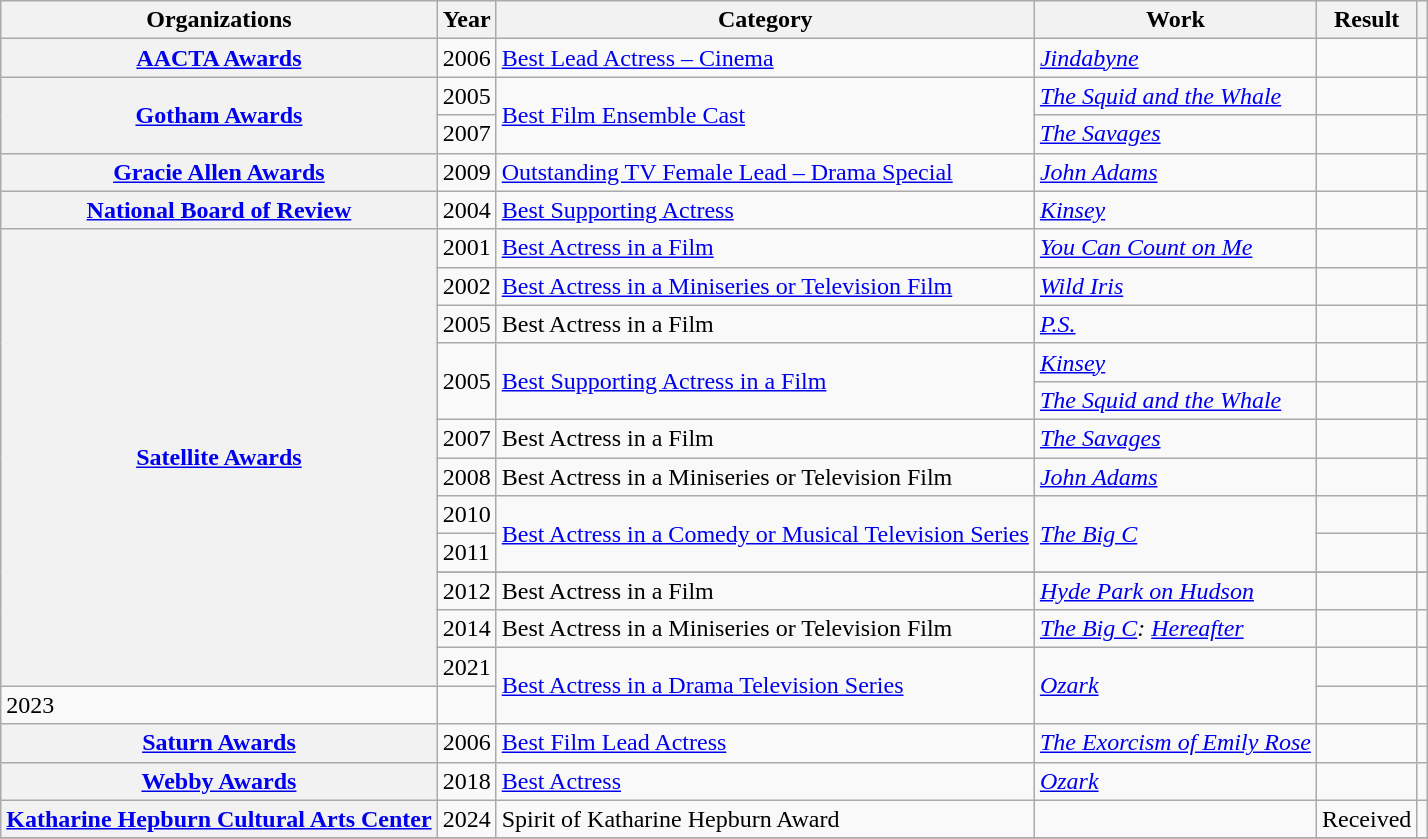<table class= "wikitable plainrowheaders sortable">
<tr>
<th>Organizations</th>
<th scope="col">Year</th>
<th scope="col">Category</th>
<th scope="col">Work</th>
<th scope="col">Result</th>
<th scope="col" class="unsortable"></th>
</tr>
<tr>
<th scope="row" rowspan="1"><a href='#'>AACTA Awards</a></th>
<td>2006</td>
<td><a href='#'>Best Lead Actress – Cinema</a></td>
<td><em><a href='#'>Jindabyne</a></em></td>
<td></td>
<td></td>
</tr>
<tr>
<th scope="row" rowspan="2"><a href='#'>Gotham Awards</a></th>
<td>2005</td>
<td rowspan=2><a href='#'>Best Film Ensemble Cast</a></td>
<td><em><a href='#'>The Squid and the Whale</a></em></td>
<td></td>
<td></td>
</tr>
<tr>
<td>2007</td>
<td><em><a href='#'>The Savages</a></em></td>
<td></td>
<td></td>
</tr>
<tr>
<th scope="row" rowspan="1"><a href='#'>Gracie Allen Awards</a></th>
<td>2009</td>
<td><a href='#'>Outstanding TV Female Lead – Drama Special</a></td>
<td><em><a href='#'>John Adams</a></em></td>
<td></td>
<td></td>
</tr>
<tr>
<th scope="row" rowspan="1"><a href='#'>National Board of Review</a></th>
<td>2004</td>
<td><a href='#'>Best Supporting Actress</a></td>
<td><em><a href='#'>Kinsey</a></em></td>
<td></td>
<td></td>
</tr>
<tr>
<th scope="row" rowspan="13"><a href='#'>Satellite Awards</a></th>
<td>2001</td>
<td><a href='#'>Best Actress in a Film</a></td>
<td><em><a href='#'>You Can Count on Me</a></em></td>
<td></td>
<td></td>
</tr>
<tr>
<td>2002</td>
<td><a href='#'>Best Actress in a Miniseries or Television Film</a></td>
<td><em><a href='#'>Wild Iris</a></em></td>
<td></td>
<td></td>
</tr>
<tr>
<td>2005</td>
<td>Best Actress in a Film</td>
<td><em><a href='#'>P.S.</a></em></td>
<td></td>
<td></td>
</tr>
<tr>
<td rowspan=2>2005</td>
<td rowspan=2><a href='#'>Best Supporting Actress in a Film</a></td>
<td><em><a href='#'>Kinsey</a></em></td>
<td></td>
<td></td>
</tr>
<tr>
<td><em><a href='#'>The Squid and the Whale</a></em></td>
<td></td>
<td></td>
</tr>
<tr>
<td>2007</td>
<td>Best Actress in a Film</td>
<td><em><a href='#'>The Savages</a></em></td>
<td></td>
<td></td>
</tr>
<tr>
<td>2008</td>
<td>Best Actress in a Miniseries or Television Film</td>
<td><em><a href='#'>John Adams</a></em></td>
<td></td>
<td></td>
</tr>
<tr>
<td>2010</td>
<td rowspan=2><a href='#'>Best Actress in a Comedy or Musical Television Series</a></td>
<td rowspan=2><em><a href='#'>The Big C</a></em></td>
<td></td>
<td></td>
</tr>
<tr>
<td>2011</td>
<td></td>
<td></td>
</tr>
<tr>
</tr>
<tr>
<td>2012</td>
<td>Best Actress in a Film</td>
<td><em><a href='#'>Hyde Park on Hudson</a></em></td>
<td></td>
<td></td>
</tr>
<tr>
<td>2014</td>
<td>Best Actress in a Miniseries or Television Film</td>
<td><em><a href='#'>The Big C</a>: <a href='#'>Hereafter</a></em></td>
<td></td>
<td></td>
</tr>
<tr>
<td>2021</td>
<td rowspan=2><a href='#'>Best Actress in a Drama Television Series</a></td>
<td rowspan=2><em><a href='#'>Ozark</a></em></td>
<td></td>
<td></td>
</tr>
<tr>
<td>2023</td>
<td></td>
<td></td>
</tr>
<tr>
<th scope="row" rowspan="1"><a href='#'>Saturn Awards</a></th>
<td>2006</td>
<td><a href='#'>Best Film Lead Actress</a></td>
<td><em><a href='#'>The Exorcism of Emily Rose</a></em></td>
<td></td>
<td></td>
</tr>
<tr>
<th scope="row" rowspan="1"><a href='#'>Webby Awards</a></th>
<td>2018</td>
<td><a href='#'>Best Actress</a></td>
<td><em><a href='#'>Ozark</a></em></td>
<td></td>
<td></td>
</tr>
<tr>
<th><a href='#'>Katharine Hepburn Cultural Arts Center</a></th>
<td>2024</td>
<td>Spirit of Katharine Hepburn Award</td>
<td></td>
<td>Received</td>
<td></td>
</tr>
<tr>
</tr>
</table>
